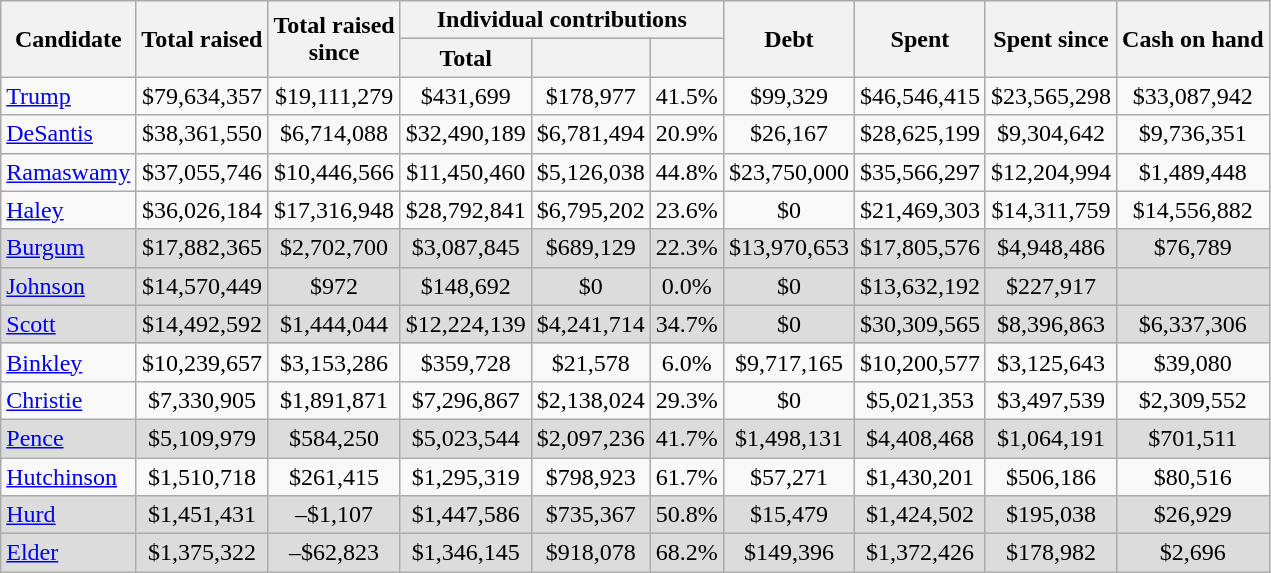<table class="wikitable sortable" style="text-align:center;">
<tr>
<th scope="col" rowspan=2>Candidate</th>
<th scope="col" data-sort-type=currency rowspan=2>Total raised</th>
<th scope="col" data-sort-type=currency rowspan=2>Total raised<br>since </th>
<th scope="col" colspan=3>Individual contributions</th>
<th scope="col" data-sort-type=currency rowspan=2>Debt</th>
<th scope="col" data-sort-type=currency rowspan=2>Spent</th>
<th scope="col" data-sort-type=currency rowspan=2>Spent since<br></th>
<th scope="col" data-sort-type=currency rowspan=2>Cash on hand</th>
</tr>
<tr>
<th scope="col" data-sort-type=currency>Total</th>
<th scope="col" data-sort-type=currency></th>
<th scope="col" data-sort-type=number></th>
</tr>
<tr>
<td style="text-align: left;"><a href='#'>Trump</a></td>
<td>$79,634,357</td>
<td>$19,111,279</td>
<td>$431,699</td>
<td>$178,977</td>
<td>41.5%</td>
<td>$99,329</td>
<td>$46,546,415</td>
<td>$23,565,298</td>
<td>$33,087,942</td>
</tr>
<tr>
<td style="text-align: left;"><a href='#'>DeSantis</a></td>
<td>$38,361,550</td>
<td>$6,714,088</td>
<td>$32,490,189</td>
<td>$6,781,494</td>
<td>20.9%</td>
<td>$26,167</td>
<td>$28,625,199</td>
<td>$9,304,642</td>
<td>$9,736,351</td>
</tr>
<tr>
<td style="text-align: left;"><a href='#'>Ramaswamy</a></td>
<td>$37,055,746</td>
<td>$10,446,566</td>
<td>$11,450,460</td>
<td>$5,126,038</td>
<td>44.8%</td>
<td>$23,750,000</td>
<td>$35,566,297</td>
<td>$12,204,994</td>
<td>$1,489,448</td>
</tr>
<tr>
<td style="text-align: left;"><a href='#'>Haley</a></td>
<td>$36,026,184</td>
<td>$17,316,948</td>
<td>$28,792,841</td>
<td>$6,795,202</td>
<td>23.6%</td>
<td>$0</td>
<td>$21,469,303</td>
<td>$14,311,759</td>
<td>$14,556,882</td>
</tr>
<tr style=background:gainsboro>
<td style="text-align: left;"><a href='#'>Burgum</a></td>
<td>$17,882,365</td>
<td>$2,702,700</td>
<td>$3,087,845</td>
<td>$689,129</td>
<td>22.3%</td>
<td>$13,970,653</td>
<td>$17,805,576</td>
<td>$4,948,486</td>
<td>$76,789</td>
</tr>
<tr style=background:gainsboro>
<td style="text-align: left;"><a href='#'>Johnson</a></td>
<td>$14,570,449</td>
<td>$972</td>
<td>$148,692</td>
<td>$0</td>
<td>0.0%</td>
<td>$0</td>
<td>$13,632,192</td>
<td>$227,917</td>
<td><span></span></td>
</tr>
<tr style=background:gainsboro>
<td style="text-align: left;"><a href='#'>Scott</a></td>
<td>$14,492,592</td>
<td>$1,444,044</td>
<td>$12,224,139</td>
<td>$4,241,714</td>
<td>34.7%</td>
<td>$0</td>
<td>$30,309,565</td>
<td>$8,396,863</td>
<td>$6,337,306</td>
</tr>
<tr>
<td style="text-align: left;"><a href='#'>Binkley</a></td>
<td>$10,239,657</td>
<td>$3,153,286</td>
<td>$359,728</td>
<td>$21,578</td>
<td>6.0%</td>
<td>$9,717,165</td>
<td>$10,200,577</td>
<td>$3,125,643</td>
<td>$39,080</td>
</tr>
<tr>
<td style="text-align: left;"><a href='#'>Christie</a></td>
<td>$7,330,905</td>
<td>$1,891,871</td>
<td>$7,296,867</td>
<td>$2,138,024</td>
<td>29.3%</td>
<td>$0</td>
<td>$5,021,353</td>
<td>$3,497,539</td>
<td>$2,309,552</td>
</tr>
<tr style=background:gainsboro>
<td style="text-align: left;"><a href='#'>Pence</a></td>
<td>$5,109,979</td>
<td>$584,250</td>
<td>$5,023,544</td>
<td>$2,097,236</td>
<td>41.7%</td>
<td>$1,498,131</td>
<td>$4,408,468</td>
<td>$1,064,191</td>
<td>$701,511</td>
</tr>
<tr>
<td style="text-align: left;"><a href='#'>Hutchinson</a></td>
<td>$1,510,718</td>
<td>$261,415</td>
<td>$1,295,319</td>
<td>$798,923</td>
<td>61.7%</td>
<td>$57,271</td>
<td>$1,430,201</td>
<td>$506,186</td>
<td>$80,516</td>
</tr>
<tr style=background:gainsboro>
<td style="text-align: left;"><a href='#'>Hurd</a></td>
<td>$1,451,431</td>
<td><span>–$1,107</span></td>
<td>$1,447,586</td>
<td>$735,367</td>
<td>50.8%</td>
<td>$15,479</td>
<td>$1,424,502</td>
<td>$195,038</td>
<td>$26,929</td>
</tr>
<tr style=background:gainsboro>
<td style="text-align: left;"><a href='#'>Elder</a></td>
<td>$1,375,322</td>
<td><span>–$62,823</span></td>
<td>$1,346,145</td>
<td>$918,078</td>
<td>68.2%</td>
<td>$149,396</td>
<td>$1,372,426</td>
<td>$178,982</td>
<td>$2,696</td>
</tr>
</table>
